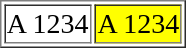<table border="1" style="margin:1em auto;">
<tr size="40"  style="font-size:14pt; text-align:center; color:black;">
<td style="background:white; ">A 1234</td>
<td style="background:yellow; ">A 1234</td>
</tr>
</table>
